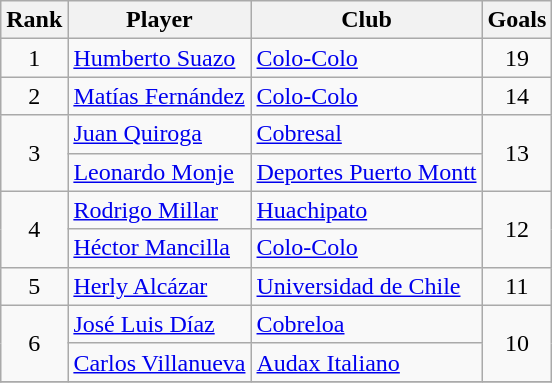<table class="wikitable" style="text-align:center">
<tr>
<th>Rank</th>
<th>Player</th>
<th>Club</th>
<th>Goals</th>
</tr>
<tr>
<td>1</td>
<td align="left"> <a href='#'>Humberto Suazo</a></td>
<td align="left"><a href='#'>Colo-Colo</a></td>
<td>19</td>
</tr>
<tr>
<td>2</td>
<td align="left"> <a href='#'>Matías Fernández</a></td>
<td align="left"><a href='#'>Colo-Colo</a></td>
<td>14</td>
</tr>
<tr>
<td rowspan="2">3</td>
<td align="left"> <a href='#'>Juan Quiroga</a></td>
<td align="left"><a href='#'>Cobresal</a></td>
<td rowspan="2">13</td>
</tr>
<tr>
<td align="left"> <a href='#'>Leonardo Monje</a></td>
<td align="left"><a href='#'>Deportes Puerto Montt</a></td>
</tr>
<tr>
<td rowspan="2">4</td>
<td align="left"> <a href='#'>Rodrigo Millar</a></td>
<td align="left"><a href='#'>Huachipato</a></td>
<td rowspan="2">12</td>
</tr>
<tr>
<td align="left"> <a href='#'>Héctor Mancilla</a></td>
<td align="left"><a href='#'>Colo-Colo</a></td>
</tr>
<tr>
<td>5</td>
<td align="left"> <a href='#'>Herly Alcázar</a></td>
<td align="left"><a href='#'>Universidad de Chile</a></td>
<td>11</td>
</tr>
<tr>
<td rowspan="2">6</td>
<td align="left"> <a href='#'>José Luis Díaz</a></td>
<td align="left"><a href='#'>Cobreloa</a></td>
<td rowspan="2">10</td>
</tr>
<tr>
<td align="left"> <a href='#'>Carlos Villanueva</a></td>
<td align="left"><a href='#'>Audax Italiano</a></td>
</tr>
<tr>
</tr>
</table>
